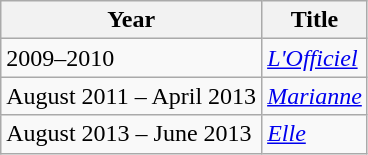<table class="wikitable sortable">
<tr>
<th>Year</th>
<th>Title</th>
</tr>
<tr>
<td>2009–2010</td>
<td><em><a href='#'>L'Officiel</a></em></td>
</tr>
<tr>
<td>August 2011 – April 2013</td>
<td><em><a href='#'>Marianne</a></em></td>
</tr>
<tr>
<td>August 2013 – June 2013</td>
<td><em><a href='#'>Elle</a></em></td>
</tr>
</table>
